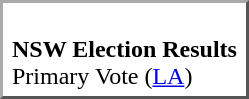<table style="float:left;padding:1px 3px; margin:0 8px 5px 0; b:#eee; border:2px outset #AAA;">
<tr>
<td><br><strong>NSW Election Results<br></strong>
Primary Vote (<a href='#'>LA</a>)
</td>
</tr>
</table>
